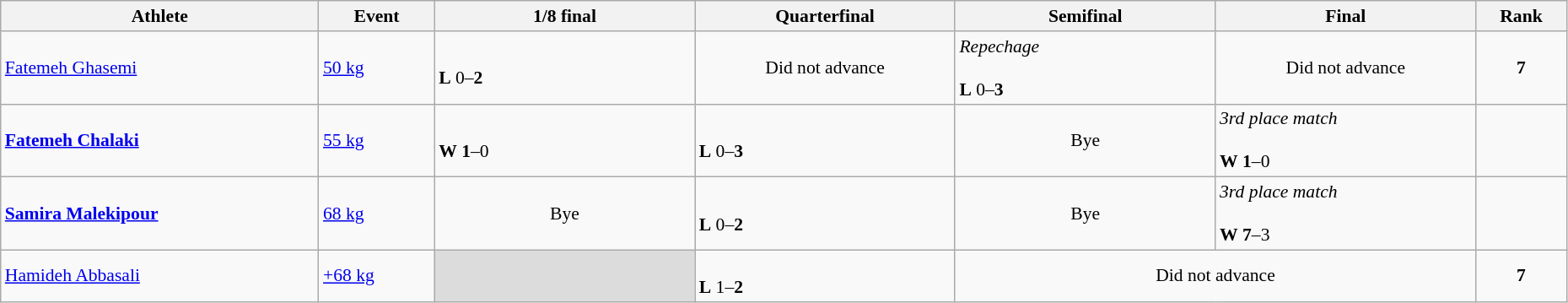<table class="wikitable" width="98%" style="text-align:left; font-size:90%">
<tr>
<th width="11%">Athlete</th>
<th width="4%">Event</th>
<th width="9%">1/8 final</th>
<th width="9%">Quarterfinal</th>
<th width="9%">Semifinal</th>
<th width="9%">Final</th>
<th width="3%">Rank</th>
</tr>
<tr>
<td><a href='#'>Fatemeh Ghasemi</a></td>
<td><a href='#'>50 kg</a></td>
<td><br><strong>L</strong> 0–<strong>2</strong></td>
<td align=center>Did not advance</td>
<td><em>Repechage</em><br><br><strong>L</strong> 0–<strong>3</strong></td>
<td align=center>Did not advance</td>
<td align=center><strong>7</strong></td>
</tr>
<tr>
<td><strong><a href='#'>Fatemeh Chalaki</a></strong></td>
<td><a href='#'>55 kg</a></td>
<td><br><strong>W</strong> <strong>1</strong>–0</td>
<td><br><strong>L</strong> 0–<strong>3</strong></td>
<td align=center>Bye</td>
<td><em>3rd place match</em><br><br><strong>W</strong> <strong>1</strong>–0</td>
<td align=center></td>
</tr>
<tr>
<td><strong><a href='#'>Samira Malekipour</a></strong></td>
<td><a href='#'>68 kg</a></td>
<td align=center>Bye</td>
<td><br><strong>L</strong> 0–<strong>2</strong></td>
<td align=center>Bye</td>
<td><em>3rd place match</em><br><br><strong>W</strong> <strong>7</strong>–3</td>
<td align=center></td>
</tr>
<tr>
<td><a href='#'>Hamideh Abbasali</a></td>
<td><a href='#'>+68 kg</a></td>
<td bgcolor=#DCDCDC></td>
<td><br><strong>L</strong> 1–<strong>2</strong></td>
<td colspan=2 align=center>Did not advance</td>
<td align=center><strong>7</strong></td>
</tr>
</table>
